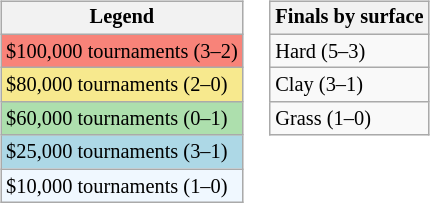<table>
<tr valign=top>
<td><br><table class="wikitable" style="font-size:85%;">
<tr>
<th>Legend</th>
</tr>
<tr style="background:#f88379;">
<td>$100,000 tournaments (3–2)</td>
</tr>
<tr style="background:#f7e98e;">
<td>$80,000 tournaments (2–0)</td>
</tr>
<tr style="background:#addfad;">
<td>$60,000 tournaments (0–1)</td>
</tr>
<tr style="background:lightblue;">
<td>$25,000 tournaments (3–1)</td>
</tr>
<tr style="background:#f0f8ff;">
<td>$10,000 tournaments (1–0)</td>
</tr>
</table>
</td>
<td><br><table class="wikitable" style="font-size:85%;">
<tr>
<th>Finals by surface</th>
</tr>
<tr>
<td>Hard (5–3)</td>
</tr>
<tr>
<td>Clay (3–1)</td>
</tr>
<tr>
<td>Grass (1–0)</td>
</tr>
</table>
</td>
</tr>
</table>
